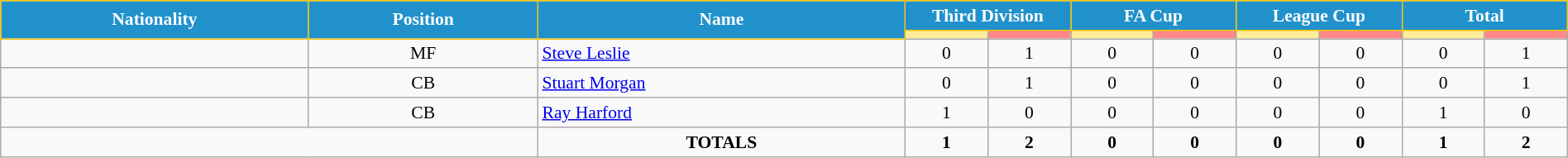<table class="wikitable" style="text-align:center; font-size:90%; width:100%;">
<tr>
<th rowspan="2" style="background:#2191CC; color:white; border:1px solid #F7C408; text-align:center;">Nationality</th>
<th rowspan="2" style="background:#2191CC; color:white; border:1px solid #F7C408; text-align:center;">Position</th>
<th rowspan="2" style="background:#2191CC; color:white; border:1px solid #F7C408; text-align:center;">Name</th>
<th colspan="2" style="background:#2191CC; color:white; border:1px solid #F7C408; text-align:center;">Third Division</th>
<th colspan="2" style="background:#2191CC; color:white; border:1px solid #F7C408; text-align:center;">FA Cup</th>
<th colspan="2" style="background:#2191CC; color:white; border:1px solid #F7C408; text-align:center;">League Cup</th>
<th colspan="2" style="background:#2191CC; color:white; border:1px solid #F7C408; text-align:center;">Total</th>
</tr>
<tr>
<th width=60 style="background: #FFEE99"></th>
<th width=60 style="background: #FF8888"></th>
<th width=60 style="background: #FFEE99"></th>
<th width=60 style="background: #FF8888"></th>
<th width=60 style="background: #FFEE99"></th>
<th width=60 style="background: #FF8888"></th>
<th width=60 style="background: #FFEE99"></th>
<th width=60 style="background: #FF8888"></th>
</tr>
<tr>
<td></td>
<td>MF</td>
<td align="left"><a href='#'>Steve Leslie</a></td>
<td>0</td>
<td>1</td>
<td>0</td>
<td>0</td>
<td>0</td>
<td>0</td>
<td>0</td>
<td>1</td>
</tr>
<tr>
<td></td>
<td>CB</td>
<td align="left"><a href='#'>Stuart Morgan</a></td>
<td>0</td>
<td>1</td>
<td>0</td>
<td>0</td>
<td>0</td>
<td>0</td>
<td>0</td>
<td>1</td>
</tr>
<tr>
<td></td>
<td>CB</td>
<td align="left"><a href='#'>Ray Harford</a></td>
<td>1</td>
<td>0</td>
<td>0</td>
<td>0</td>
<td>0</td>
<td>0</td>
<td>1</td>
<td>0</td>
</tr>
<tr>
<td colspan="2"></td>
<td><strong>TOTALS</strong></td>
<td><strong>1</strong></td>
<td><strong>2</strong></td>
<td><strong>0</strong></td>
<td><strong>0</strong></td>
<td><strong>0</strong></td>
<td><strong>0</strong></td>
<td><strong>1</strong></td>
<td><strong>2</strong></td>
</tr>
</table>
